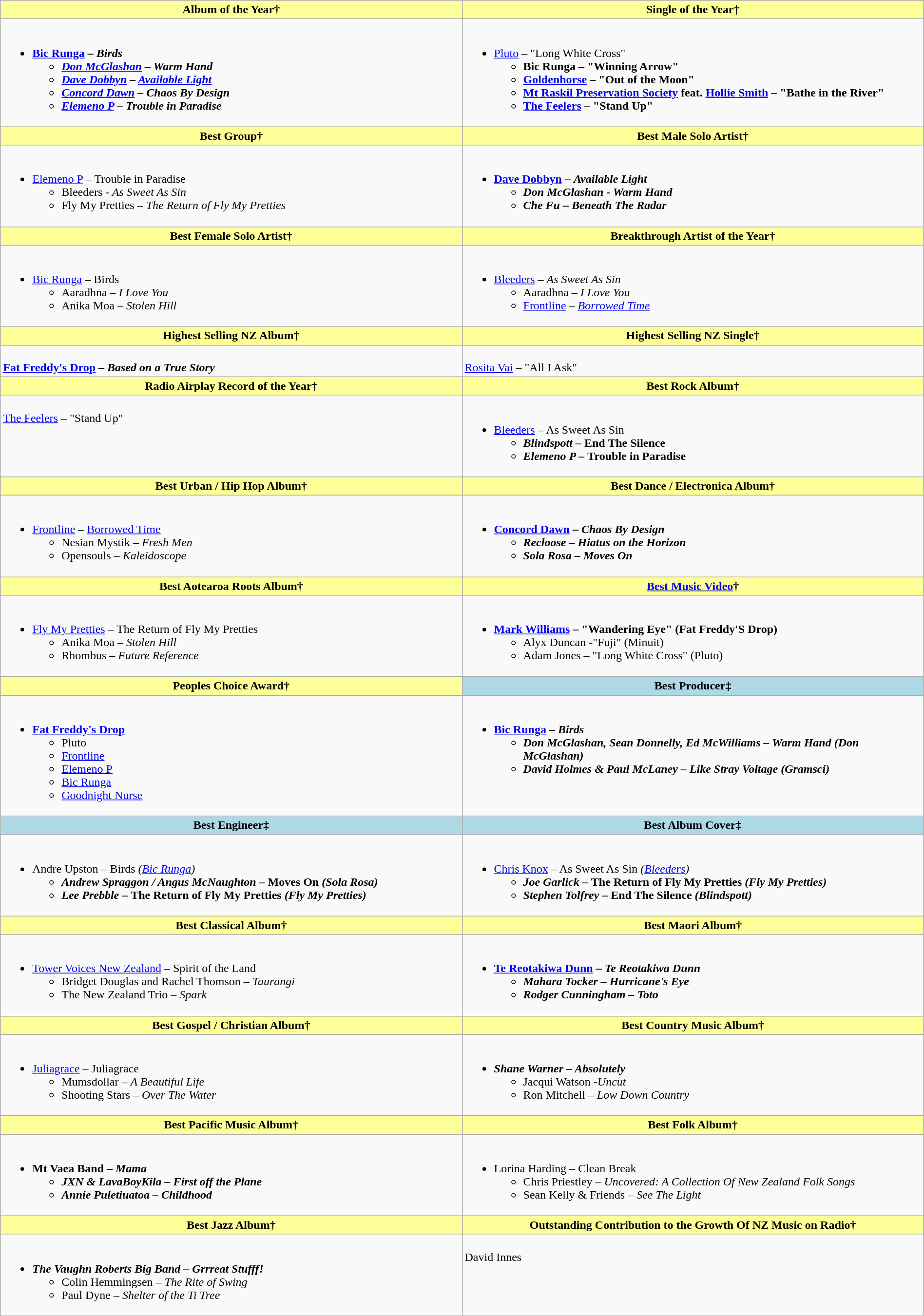<table class=wikitable width="100%">
<tr>
<th style="background:#FFFF99;" width="50%">Album of the Year†</th>
<th style="background:#FFFF99;" width="50%">Single of the Year†</th>
</tr>
<tr>
<td valign="top"><br><ul><li><strong><a href='#'>Bic Runga</a> – <em>Birds<strong><em><ul><li><a href='#'>Don McGlashan</a> – </em>Warm Hand<em></li><li><a href='#'>Dave Dobbyn</a> – </em><a href='#'>Available Light</a><em></li><li><a href='#'>Concord Dawn</a> – </em>Chaos By Design<em></li><li><a href='#'>Elemeno P</a> – </em>Trouble in Paradise<em></li></ul></li></ul></td>
<td valign="top"><br><ul><li></strong><a href='#'>Pluto</a> – "Long White Cross"<strong><ul><li>Bic Runga – "Winning Arrow"</li><li><a href='#'>Goldenhorse</a> – "Out of the Moon"</li><li><a href='#'>Mt Raskil Preservation Society</a> feat. <a href='#'>Hollie Smith</a> – "Bathe in the River"</li><li><a href='#'>The Feelers</a> – "Stand Up"</li></ul></li></ul></td>
</tr>
<tr>
<th style="background:#FFFF99;" width="50%">Best Group†</th>
<th style="background:#FFFF99;" width="50%">Best Male Solo Artist†</th>
</tr>
<tr>
<td valign="top"><br><ul><li></strong><a href='#'>Elemeno P</a> – </em>Trouble in Paradise</em></strong><ul><li>Bleeders -<em> As Sweet As Sin</em></li><li>Fly My Pretties – <em>The Return of Fly My Pretties</em></li></ul></li></ul></td>
<td valign="top"><br><ul><li><strong><a href='#'>Dave Dobbyn</a> – <em>Available Light<strong><em><ul><li>Don McGlashan -</em> Warm Hand<em></li><li>Che Fu – </em>Beneath The Radar<em></li></ul></li></ul></td>
</tr>
<tr>
<th style="background:#FFFF99;" width="50%">Best Female Solo Artist†</th>
<th style="background:#FFFF99;" width="50%">Breakthrough Artist of the Year†</th>
</tr>
<tr>
<td valign="top"><br><ul><li></strong><a href='#'>Bic Runga</a> – </em>Birds</em></strong><ul><li>Aaradhna – <em>I Love You</em></li><li>Anika Moa – <em>Stolen Hill</em></li></ul></li></ul></td>
<td valign="top"><br><ul><li><a href='#'>Bleeders</a> – <em>As Sweet As Sin</em><ul><li>Aaradhna – <em>I Love You	</em></li><li><a href='#'>Frontline</a> – <em><a href='#'>Borrowed Time</a></em></li></ul></li></ul></td>
</tr>
<tr>
<th style="background:#FFFF99;" width="50%">Highest Selling NZ Album†</th>
<th style="background:#FFFF99;" width="50%">Highest Selling NZ Single†</th>
</tr>
<tr>
<td valign="top"><br><strong><a href='#'>Fat Freddy's Drop</a> – <em>Based on a True Story<strong><em></td>
<td valign="top"><br></strong><a href='#'>Rosita Vai</a> – "All I Ask"<strong></td>
</tr>
<tr>
<th style="background:#FFFF99;" width="50%">Radio Airplay Record of the Year†</th>
<th style="background:#FFFF99;" width="50%">Best Rock Album†</th>
</tr>
<tr>
<td valign="top"><br></strong><a href='#'>The Feelers</a> – "Stand Up"<strong></td>
<td valign="top"><br><ul><li><a href='#'>Bleeders</a> – </em></strong>As Sweet As Sin<strong><em><ul><li>Blindspott – </em>End The Silence<em></li><li>Elemeno P – </em>Trouble in Paradise<em></li></ul></li></ul></td>
</tr>
<tr>
<th style="background:#FFFF99;" width="50%">Best Urban / Hip Hop Album†</th>
<th style="background:#FFFF99;" width="50%">Best Dance / Electronica Album†</th>
</tr>
<tr>
<td valign="top"><br><ul><li></strong><a href='#'>Frontline</a> – </em><a href='#'>Borrowed Time</a></em></strong><ul><li>Nesian Mystik – <em>Fresh Men</em></li><li>Opensouls – <em>Kaleidoscope</em></li></ul></li></ul></td>
<td valign="top"><br><ul><li><strong><a href='#'>Concord Dawn</a> – <em>Chaos By Design<strong><em><ul><li>Recloose – </em>Hiatus on the Horizon<em></li><li>Sola Rosa – </em>Moves On<em></li></ul></li></ul></td>
</tr>
<tr>
<th style="background:#FFFF99;" width="50%">Best Aotearoa Roots Album†</th>
<th style="background:#FFFF99;" width="50%"><a href='#'>Best Music Video</a>†</th>
</tr>
<tr>
<td valign="top"><br><ul><li></strong><a href='#'>Fly My Pretties</a> – </em>The Return of Fly My Pretties</em></strong><ul><li>Anika Moa – <em>Stolen Hill</em></li><li>Rhombus – <em>Future Reference</em></li></ul></li></ul></td>
<td valign="top"><br><ul><li><strong><a href='#'>Mark Williams</a> – "Wandering Eye" (Fat Freddy'S Drop)</strong><ul><li>Alyx Duncan -"Fuji" (Minuit)</li><li>Adam Jones – "Long White Cross" (Pluto)</li></ul></li></ul></td>
</tr>
<tr>
<th style="background:#FFFF99;" width="50%">Peoples Choice Award†</th>
<th style="background:lightblue;" width="50%">Best Producer‡</th>
</tr>
<tr>
<td valign="top"><br><ul><li><strong><a href='#'>Fat Freddy's Drop</a></strong><ul><li>Pluto</li><li><a href='#'>Frontline</a></li><li><a href='#'>Elemeno P</a></li><li><a href='#'>Bic Runga</a></li><li><a href='#'>Goodnight Nurse</a></li></ul></li></ul></td>
<td valign="top"><br><ul><li><strong><a href='#'>Bic Runga</a> – <em>Birds<strong><em><ul><li>Don McGlashan, Sean Donnelly, Ed McWilliams – </em>Warm Hand<em> (Don McGlashan)</li><li>David Holmes & Paul McLaney – </em>Like Stray Voltage<em> (Gramsci)</li></ul></li></ul></td>
</tr>
<tr>
<th style="background:lightblue;" width="50%">Best Engineer‡</th>
<th style="background:lightblue;" width="50%">Best Album Cover‡</th>
</tr>
<tr>
<td valign="top"><br><ul><li></strong>Andre Upston – </em>Birds<em> (<a href='#'>Bic Runga</a>)<strong><ul><li>Andrew Spraggon / Angus McNaughton – </em>Moves On<em> (Sola Rosa)</li><li>Lee Prebble – </em>The Return of Fly My Pretties<em> (Fly My Pretties)</li></ul></li></ul></td>
<td valign="top"><br><ul><li></strong><a href='#'>Chris Knox</a> – </em>As Sweet As Sin<em> (<a href='#'>Bleeders</a>)<strong><ul><li>Joe Garlick – </em>The Return of Fly My Pretties<em> (Fly My Pretties)</li><li>Stephen Tolfrey – </em>End The Silence<em> (Blindspott)</li></ul></li></ul></td>
</tr>
<tr>
<th style="background:#FFFF99;" width="50%">Best Classical Album†</th>
<th style="background:#FFFF99;" width="50%">Best Maori Album†</th>
</tr>
<tr>
<td valign="top"><br><ul><li></strong><a href='#'>Tower Voices New Zealand</a> – </em>Spirit of the Land</em></strong><ul><li>Bridget Douglas and Rachel Thomson – <em>Taurangi	</em></li><li>The New Zealand Trio – <em>Spark</em></li></ul></li></ul></td>
<td valign="top"><br><ul><li><strong><a href='#'>Te Reotakiwa Dunn</a> – <em>Te Reotakiwa Dunn<strong><em><ul><li>Mahara Tocker – </em>Hurricane's Eye<em></li><li>Rodger Cunningham – </em>Toto<em></li></ul></li></ul></td>
</tr>
<tr>
<th style="background:#FFFF99;" width="50%">Best Gospel / Christian Album†</th>
<th style="background:#FFFF99;" width="50%">Best Country Music Album†</th>
</tr>
<tr>
<td valign="top"><br><ul><li></strong><a href='#'>Juliagrace</a> – </em>Juliagrace</em></strong><ul><li>Mumsdollar – <em>A Beautiful Life</em></li><li>Shooting Stars – <em>Over The Water</em></li></ul></li></ul></td>
<td valign="top"><br><ul><li><strong><em>Shane Warner – Absolutely</em></strong><ul><li>Jacqui Watson -<em>Uncut</em></li><li>Ron Mitchell – <em>Low Down Country</em></li></ul></li></ul></td>
</tr>
<tr>
<th style="background:#FFFF99;" width="50%">Best Pacific Music Album†</th>
<th style="background:#FFFF99;" width="50%">Best Folk Album†</th>
</tr>
<tr>
<td valign="top"><br><ul><li><strong>Mt Vaea Band – <em>Mama<strong><em><ul><li>JXN & LavaBoyKila – </em>First off the Plane<em></li><li>Annie Puletiuatoa – </em>Childhood<em></li></ul></li></ul></td>
<td valign="top"><br><ul><li></strong>Lorina Harding – </em>Clean Break</em></strong><ul><li>Chris Priestley – <em>Uncovered: A Collection Of New Zealand Folk Songs</em></li><li>Sean Kelly & Friends – <em>See The Light</em></li></ul></li></ul></td>
</tr>
<tr>
<th style="background:#FFFF99;" width="50%">Best Jazz Album†</th>
<th style="background:#FFFF99;" width="50%">Outstanding Contribution to the Growth Of NZ Music on Radio†</th>
</tr>
<tr>
<td valign="top"><br><ul><li><strong><em>The Vaughn Roberts Big Band – Grrreat Stufff!</em></strong><ul><li>Colin Hemmingsen – <em>The Rite of Swing</em></li><li>Paul Dyne – <em>Shelter of the Ti Tree</em></li></ul></li></ul></td>
<td valign="top"><br>David Innes</td>
</tr>
</table>
